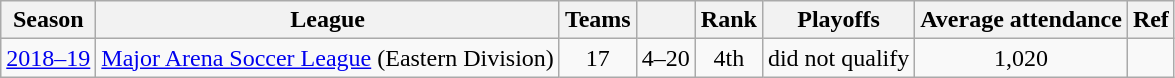<table class="wikitable" style="text-align: center;">
<tr>
<th>Season</th>
<th>League</th>
<th>Teams</th>
<th></th>
<th>Rank</th>
<th>Playoffs</th>
<th>Average attendance</th>
<th>Ref</th>
</tr>
<tr>
<td><a href='#'>2018–19</a></td>
<td><a href='#'>Major Arena Soccer League</a> (Eastern Division)</td>
<td>17</td>
<td>4–20</td>
<td>4th</td>
<td>did not qualify</td>
<td>1,020</td>
<td></td>
</tr>
</table>
